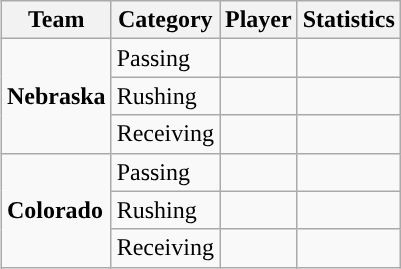<table class="wikitable" style="float: right;">
<tr>
<th>Team</th>
<th>Category</th>
<th>Player</th>
<th>Statistics</th>
</tr>
<tr>
<td rowspan=3><strong>Nebraska</strong></td>
<td>Passing</td>
<td></td>
<td></td>
</tr>
<tr>
<td>Rushing</td>
<td></td>
<td></td>
</tr>
<tr>
<td>Receiving</td>
<td></td>
<td></td>
</tr>
<tr>
<td rowspan=3><strong>Colorado</strong></td>
<td>Passing</td>
<td></td>
<td></td>
</tr>
<tr>
<td>Rushing</td>
<td></td>
<td></td>
</tr>
<tr>
<td>Receiving</td>
<td></td>
<td></td>
</tr>
</table>
